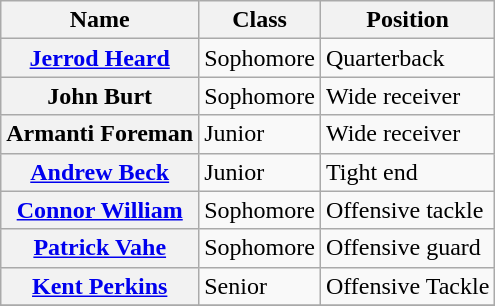<table class="wikitable sortable plainrowheaders">
<tr>
<th scope="col">Name</th>
<th scope="col">Class</th>
<th scope="col">Position</th>
</tr>
<tr>
<th><a href='#'>Jerrod Heard</a></th>
<td>Sophomore</td>
<td>Quarterback</td>
</tr>
<tr>
<th>John Burt</th>
<td>Sophomore</td>
<td>Wide receiver</td>
</tr>
<tr>
<th>Armanti Foreman</th>
<td>Junior</td>
<td>Wide receiver</td>
</tr>
<tr>
<th><a href='#'>Andrew Beck</a></th>
<td>Junior</td>
<td>Tight end</td>
</tr>
<tr>
<th><a href='#'>Connor William</a></th>
<td>Sophomore</td>
<td>Offensive tackle</td>
</tr>
<tr>
<th><a href='#'>Patrick Vahe</a></th>
<td>Sophomore</td>
<td>Offensive guard</td>
</tr>
<tr>
<th><a href='#'>Kent Perkins</a></th>
<td>Senior</td>
<td>Offensive Tackle</td>
</tr>
<tr>
</tr>
</table>
